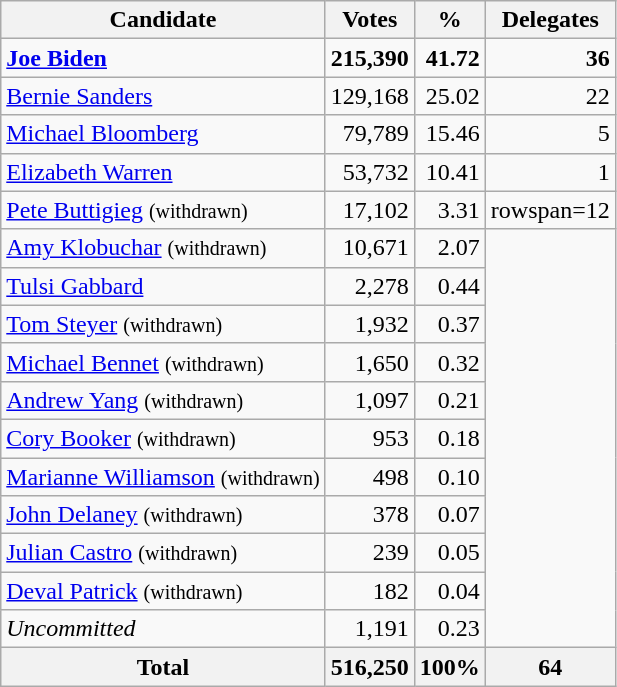<table class="wikitable sortable" style="text-align:right;">
<tr>
<th>Candidate</th>
<th>Votes</th>
<th>%</th>
<th>Delegates</th>
</tr>
<tr>
<td style="text-align:left;" data-sort-value="Biden, Joe"><strong><a href='#'>Joe Biden</a></strong></td>
<td><strong>215,390</strong></td>
<td><strong>41.72</strong></td>
<td><strong>36</strong></td>
</tr>
<tr>
<td style="text-align:left;" data-sort-value="Sanders, Bernie"><a href='#'>Bernie Sanders</a></td>
<td>129,168</td>
<td>25.02</td>
<td>22</td>
</tr>
<tr>
<td style="text-align:left;" data-sort-value="Bloomberg, Michael"><a href='#'>Michael Bloomberg</a></td>
<td>79,789</td>
<td>15.46</td>
<td>5</td>
</tr>
<tr>
<td style="text-align:left;" data-sort-value="Warren, Elizabeth"><a href='#'>Elizabeth Warren</a></td>
<td>53,732</td>
<td>10.41</td>
<td>1</td>
</tr>
<tr>
<td style="text-align:left;" data-sort-value="Buttigieg, Pete"><a href='#'>Pete Buttigieg</a> <small>(withdrawn)</small></td>
<td>17,102</td>
<td>3.31</td>
<td>rowspan=12 </td>
</tr>
<tr>
<td style="text-align:left;" data-sort-value="Klobuchar, Amy"><a href='#'>Amy Klobuchar</a> <small>(withdrawn)</small></td>
<td>10,671</td>
<td>2.07</td>
</tr>
<tr>
<td style="text-align:left;" data-sort-value="Gabbard, Tulsi"><a href='#'>Tulsi Gabbard</a></td>
<td>2,278</td>
<td>0.44</td>
</tr>
<tr>
<td style="text-align:left;" data-sort-value="Steyer, Tom"><a href='#'>Tom Steyer</a> <small>(withdrawn)</small></td>
<td>1,932</td>
<td>0.37</td>
</tr>
<tr>
<td style="text-align:left;" data-sort-value="Bennet, Michael"><a href='#'>Michael Bennet</a> <small>(withdrawn)</small></td>
<td>1,650</td>
<td>0.32</td>
</tr>
<tr>
<td style="text-align:left;" data-sort-value="Yang, Andrew"><a href='#'>Andrew Yang</a> <small>(withdrawn)</small></td>
<td>1,097</td>
<td>0.21</td>
</tr>
<tr>
<td style="text-align:left;" data-sort-value="Booker, Cory"><a href='#'>Cory Booker</a> <small>(withdrawn)</small></td>
<td>953</td>
<td>0.18</td>
</tr>
<tr>
<td style="text-align:left;" data-sort-value="Williamson, Marianne"><a href='#'>Marianne Williamson</a> <small>(withdrawn)</small></td>
<td>498</td>
<td>0.10</td>
</tr>
<tr>
<td style="text-align:left;" data-sort-value="Delaney, John"><a href='#'>John Delaney</a> <small>(withdrawn)</small></td>
<td>378</td>
<td>0.07</td>
</tr>
<tr>
<td style="text-align:left;" data-sort-value="Castro, Julian"><a href='#'>Julian Castro</a> <small>(withdrawn)</small></td>
<td>239</td>
<td>0.05</td>
</tr>
<tr>
<td style="text-align:left;" data-sort-value="Patrick, Deval"><a href='#'>Deval Patrick</a> <small>(withdrawn)</small></td>
<td>182</td>
<td>0.04</td>
</tr>
<tr>
<td style="text-align:left;" data-sort-value="ZZ"><em>Uncommitted</em></td>
<td>1,191</td>
<td>0.23</td>
</tr>
<tr>
<th>Total</th>
<th>516,250</th>
<th>100%</th>
<th>64</th>
</tr>
</table>
